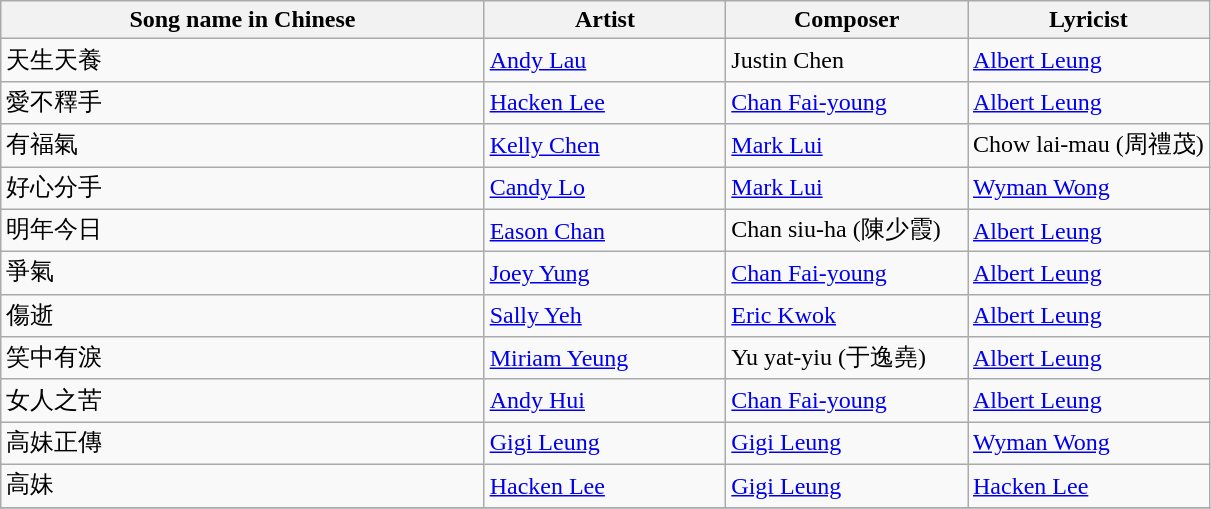<table class="wikitable">
<tr>
<th width=40%>Song name in Chinese</th>
<th width=20%>Artist</th>
<th width=20%>Composer</th>
<th width=20%>Lyricist</th>
</tr>
<tr>
<td>天生天養</td>
<td><a href='#'>Andy Lau</a></td>
<td>Justin Chen</td>
<td><a href='#'>Albert Leung</a></td>
</tr>
<tr>
<td>愛不釋手</td>
<td><a href='#'>Hacken Lee</a></td>
<td><a href='#'>Chan Fai-young</a></td>
<td><a href='#'>Albert Leung</a></td>
</tr>
<tr>
<td>有福氣</td>
<td><a href='#'>Kelly Chen</a></td>
<td><a href='#'>Mark Lui</a></td>
<td>Chow lai-mau (周禮茂)</td>
</tr>
<tr>
<td>好心分手</td>
<td><a href='#'>Candy Lo</a></td>
<td><a href='#'>Mark Lui</a></td>
<td><a href='#'>Wyman Wong</a></td>
</tr>
<tr>
<td>明年今日</td>
<td><a href='#'>Eason Chan</a></td>
<td>Chan siu-ha (陳少霞)</td>
<td><a href='#'>Albert Leung</a></td>
</tr>
<tr>
<td>爭氣</td>
<td><a href='#'>Joey Yung</a></td>
<td><a href='#'>Chan Fai-young</a></td>
<td><a href='#'>Albert Leung</a></td>
</tr>
<tr>
<td>傷逝</td>
<td><a href='#'>Sally Yeh</a></td>
<td><a href='#'>Eric Kwok</a></td>
<td><a href='#'>Albert Leung</a></td>
</tr>
<tr>
<td>笑中有淚</td>
<td><a href='#'>Miriam Yeung</a></td>
<td>Yu yat-yiu (于逸堯)</td>
<td><a href='#'>Albert Leung</a></td>
</tr>
<tr>
<td>女人之苦</td>
<td><a href='#'>Andy Hui</a></td>
<td><a href='#'>Chan Fai-young</a></td>
<td><a href='#'>Albert Leung</a></td>
</tr>
<tr>
<td>高妹正傳</td>
<td><a href='#'>Gigi Leung</a></td>
<td><a href='#'>Gigi Leung</a></td>
<td><a href='#'>Wyman Wong</a></td>
</tr>
<tr>
<td>高妹</td>
<td><a href='#'>Hacken Lee</a></td>
<td><a href='#'>Gigi Leung</a></td>
<td><a href='#'>Hacken Lee</a></td>
</tr>
<tr>
</tr>
</table>
